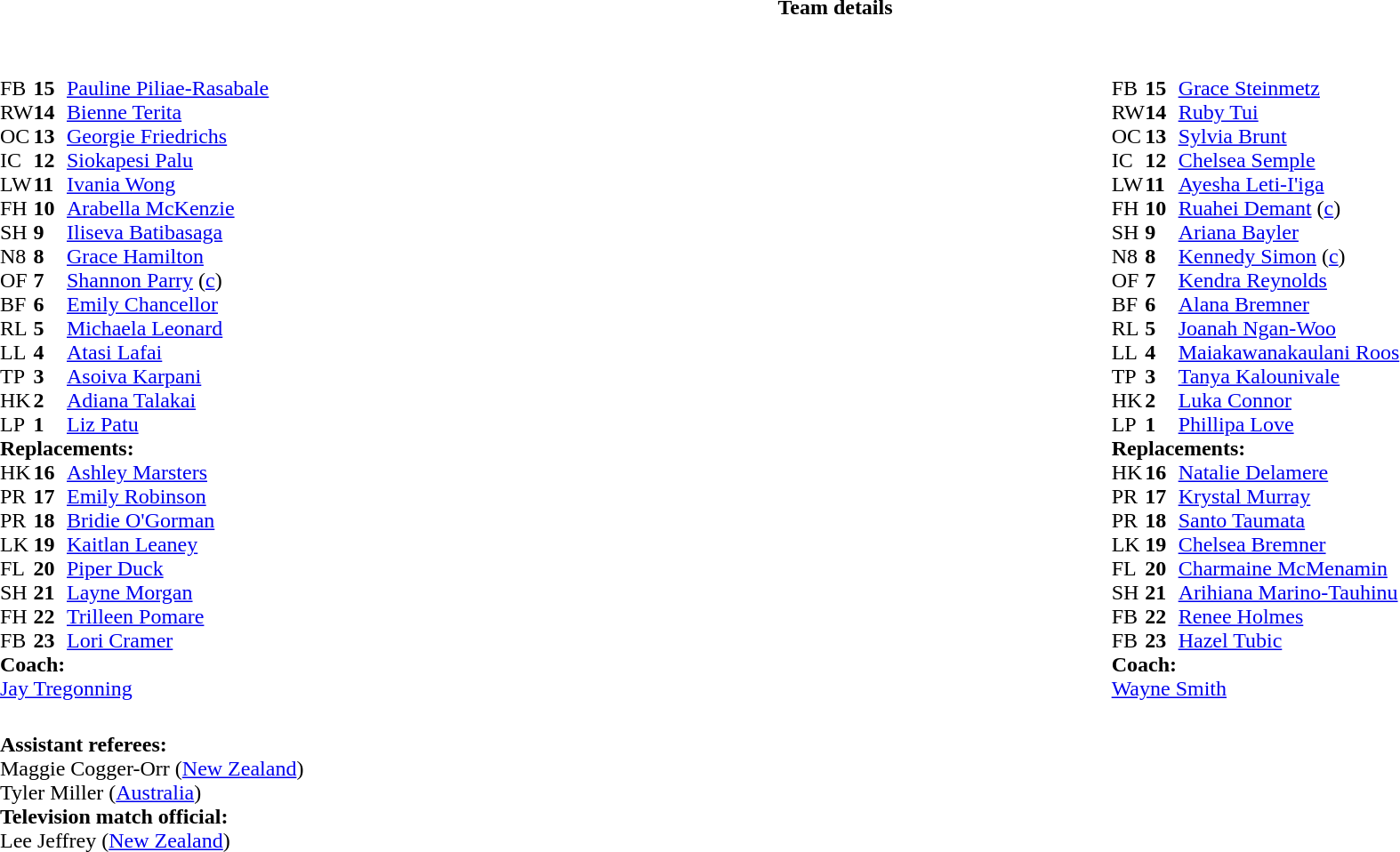<table class="collapsible collapsed" border="0" style="width:100%">
<tr>
<th>Team details</th>
</tr>
<tr>
<td><br><table style="width:100%">
<tr>
<td style="vertical-align:top;width:50%"><br><table cellspacing="0" cellpadding="0">
<tr>
<th width="25"></th>
<th width="25"></th>
</tr>
<tr>
<td>FB</td>
<td><strong>15</strong></td>
<td><a href='#'>Pauline Piliae-Rasabale</a></td>
<td></td>
<td></td>
</tr>
<tr>
<td>RW</td>
<td><strong>14</strong></td>
<td><a href='#'>Bienne Terita</a></td>
</tr>
<tr>
<td>OC</td>
<td><strong>13</strong></td>
<td><a href='#'>Georgie Friedrichs</a></td>
</tr>
<tr>
<td>IC</td>
<td><strong>12</strong></td>
<td><a href='#'>Siokapesi Palu</a></td>
</tr>
<tr>
<td>LW</td>
<td><strong>11</strong></td>
<td><a href='#'>Ivania Wong</a></td>
<td></td>
<td></td>
</tr>
<tr>
<td>FH</td>
<td><strong>10</strong></td>
<td><a href='#'>Arabella McKenzie</a></td>
</tr>
<tr>
<td>SH</td>
<td><strong>9</strong></td>
<td><a href='#'>Iliseva Batibasaga</a></td>
<td></td>
<td></td>
</tr>
<tr>
<td>N8</td>
<td><strong>8</strong></td>
<td><a href='#'>Grace Hamilton</a></td>
</tr>
<tr>
<td>OF</td>
<td><strong>7</strong></td>
<td><a href='#'>Shannon Parry</a> (<a href='#'>c</a>)</td>
<td></td>
<td></td>
</tr>
<tr>
<td>BF</td>
<td><strong>6</strong></td>
<td><a href='#'>Emily Chancellor</a></td>
</tr>
<tr>
<td>RL</td>
<td><strong>5</strong></td>
<td><a href='#'>Michaela Leonard</a></td>
<td></td>
<td></td>
</tr>
<tr>
<td>LL</td>
<td><strong>4</strong></td>
<td><a href='#'>Atasi Lafai</a></td>
<td></td>
</tr>
<tr>
<td>TP</td>
<td><strong>3</strong></td>
<td><a href='#'>Asoiva Karpani</a></td>
<td></td>
<td></td>
<td></td>
</tr>
<tr>
<td>HK</td>
<td><strong>2</strong></td>
<td><a href='#'>Adiana Talakai</a></td>
<td></td>
<td></td>
</tr>
<tr>
<td>LP</td>
<td><strong>1</strong></td>
<td><a href='#'>Liz Patu</a></td>
<td></td>
<td></td>
</tr>
<tr>
<td colspan="3"><strong>Replacements:</strong></td>
</tr>
<tr>
<td>HK</td>
<td><strong>16</strong></td>
<td><a href='#'>Ashley Marsters</a></td>
<td></td>
<td></td>
</tr>
<tr>
<td>PR</td>
<td><strong>17</strong></td>
<td><a href='#'>Emily Robinson</a></td>
<td></td>
<td></td>
<td></td>
</tr>
<tr>
<td>PR</td>
<td><strong>18</strong></td>
<td><a href='#'>Bridie O'Gorman</a></td>
<td></td>
<td></td>
</tr>
<tr>
<td>LK</td>
<td><strong>19</strong></td>
<td><a href='#'>Kaitlan Leaney</a></td>
<td></td>
<td></td>
</tr>
<tr>
<td>FL</td>
<td><strong>20</strong></td>
<td><a href='#'>Piper Duck</a></td>
<td></td>
<td></td>
</tr>
<tr>
<td>SH</td>
<td><strong>21</strong></td>
<td><a href='#'>Layne Morgan</a></td>
<td></td>
<td></td>
</tr>
<tr>
<td>FH</td>
<td><strong>22</strong></td>
<td><a href='#'>Trilleen Pomare</a></td>
<td></td>
<td></td>
</tr>
<tr>
<td>FB</td>
<td><strong>23</strong></td>
<td><a href='#'>Lori Cramer</a></td>
<td></td>
<td></td>
</tr>
<tr>
<td colspan="3"><strong>Coach:</strong></td>
</tr>
<tr>
<td colspan="3"> <a href='#'>Jay Tregonning</a></td>
</tr>
</table>
</td>
<td style="vertical-align:top"></td>
<td style="vertical-align:top;width:50%"><br><table cellspacing="0" cellpadding="0" style="margin:auto">
<tr>
<th width="25"></th>
<th width="25"></th>
</tr>
<tr>
<td>FB</td>
<td><strong>15</strong></td>
<td><a href='#'>Grace Steinmetz</a></td>
</tr>
<tr>
<td>RW</td>
<td><strong>14</strong></td>
<td><a href='#'>Ruby Tui</a></td>
</tr>
<tr>
<td>OC</td>
<td><strong>13</strong></td>
<td><a href='#'>Sylvia Brunt</a></td>
</tr>
<tr>
<td>IC</td>
<td><strong>12</strong></td>
<td><a href='#'>Chelsea Semple</a></td>
<td></td>
<td></td>
</tr>
<tr>
<td>LW</td>
<td><strong>11</strong></td>
<td><a href='#'>Ayesha Leti-I'iga</a></td>
</tr>
<tr>
<td>FH</td>
<td><strong>10</strong></td>
<td><a href='#'>Ruahei Demant</a> (<a href='#'>c</a>)</td>
</tr>
<tr>
<td>SH</td>
<td><strong>9</strong></td>
<td><a href='#'>Ariana Bayler</a></td>
<td></td>
<td></td>
</tr>
<tr>
<td>N8</td>
<td><strong>8</strong></td>
<td><a href='#'>Kennedy Simon</a> (<a href='#'>c</a>)</td>
<td></td>
<td></td>
</tr>
<tr>
<td>OF</td>
<td><strong>7</strong></td>
<td><a href='#'>Kendra Reynolds</a></td>
</tr>
<tr>
<td>BF</td>
<td><strong>6</strong></td>
<td><a href='#'>Alana Bremner</a></td>
</tr>
<tr>
<td>RL</td>
<td><strong>5</strong></td>
<td><a href='#'>Joanah Ngan-Woo</a></td>
<td></td>
<td></td>
</tr>
<tr>
<td>LL</td>
<td><strong>4</strong></td>
<td><a href='#'>Maiakawanakaulani Roos</a></td>
</tr>
<tr>
<td>TP</td>
<td><strong>3</strong></td>
<td><a href='#'>Tanya Kalounivale</a></td>
<td></td>
<td></td>
</tr>
<tr>
<td>HK</td>
<td><strong>2</strong></td>
<td><a href='#'>Luka Connor</a></td>
<td></td>
<td></td>
</tr>
<tr>
<td>LP</td>
<td><strong>1</strong></td>
<td><a href='#'>Phillipa Love</a></td>
<td></td>
<td></td>
</tr>
<tr>
<td colspan="3"><strong>Replacements:</strong></td>
</tr>
<tr>
<td>HK</td>
<td><strong>16</strong></td>
<td><a href='#'>Natalie Delamere</a></td>
<td></td>
<td></td>
</tr>
<tr>
<td>PR</td>
<td><strong>17</strong></td>
<td><a href='#'>Krystal Murray</a></td>
<td></td>
<td></td>
</tr>
<tr>
<td>PR</td>
<td><strong>18</strong></td>
<td><a href='#'>Santo Taumata</a></td>
<td></td>
<td></td>
</tr>
<tr>
<td>LK</td>
<td><strong>19</strong></td>
<td><a href='#'>Chelsea Bremner</a></td>
<td></td>
<td></td>
</tr>
<tr>
<td>FL</td>
<td><strong>20</strong></td>
<td><a href='#'>Charmaine McMenamin</a></td>
<td></td>
<td></td>
</tr>
<tr>
<td>SH</td>
<td><strong>21</strong></td>
<td><a href='#'>Arihiana Marino-Tauhinu</a></td>
<td></td>
<td></td>
</tr>
<tr>
<td>FB</td>
<td><strong>22</strong></td>
<td><a href='#'>Renee Holmes</a></td>
</tr>
<tr>
<td>FB</td>
<td><strong>23</strong></td>
<td><a href='#'>Hazel Tubic</a></td>
<td></td>
<td></td>
</tr>
<tr>
<td colspan="3"><strong>Coach:</strong></td>
</tr>
<tr>
<td colspan="3"> <a href='#'>Wayne Smith</a></td>
</tr>
</table>
</td>
</tr>
</table>
<table style="width:100%">
<tr>
<td><br><strong>Assistant referees:</strong> 
<br>Maggie Cogger-Orr (<a href='#'>New Zealand</a>)
<br>Tyler Miller (<a href='#'>Australia</a>)
<br><strong>Television match official:</strong>
<br>Lee Jeffrey (<a href='#'>New Zealand</a>)</td>
</tr>
</table>
</td>
</tr>
</table>
